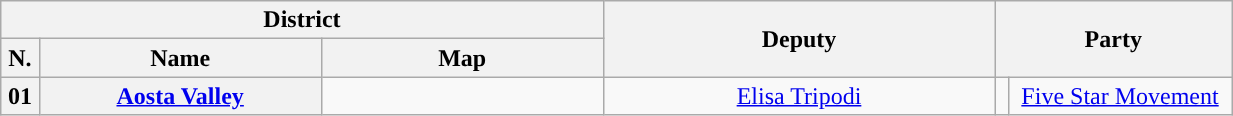<table class="wikitable" style="text-align:center; style="width=65%">
<tr>
<th width=35% colspan="3">District</th>
<th width=25% rowspan="2">Deputy</th>
<th width=15% colspan="2" rowspan="2">Party</th>
</tr>
<tr>
<th width=1%>N.</th>
<th width=18%>Name</th>
<th width=18%>Map</th>
</tr>
<tr>
<th>01</th>
<th><a href='#'>Aosta Valley</a></th>
<td></td>
<td><a href='#'>Elisa Tripodi</a></td>
<td style="background:"></td>
<td><a href='#'>Five Star Movement</a></td>
</tr>
</table>
